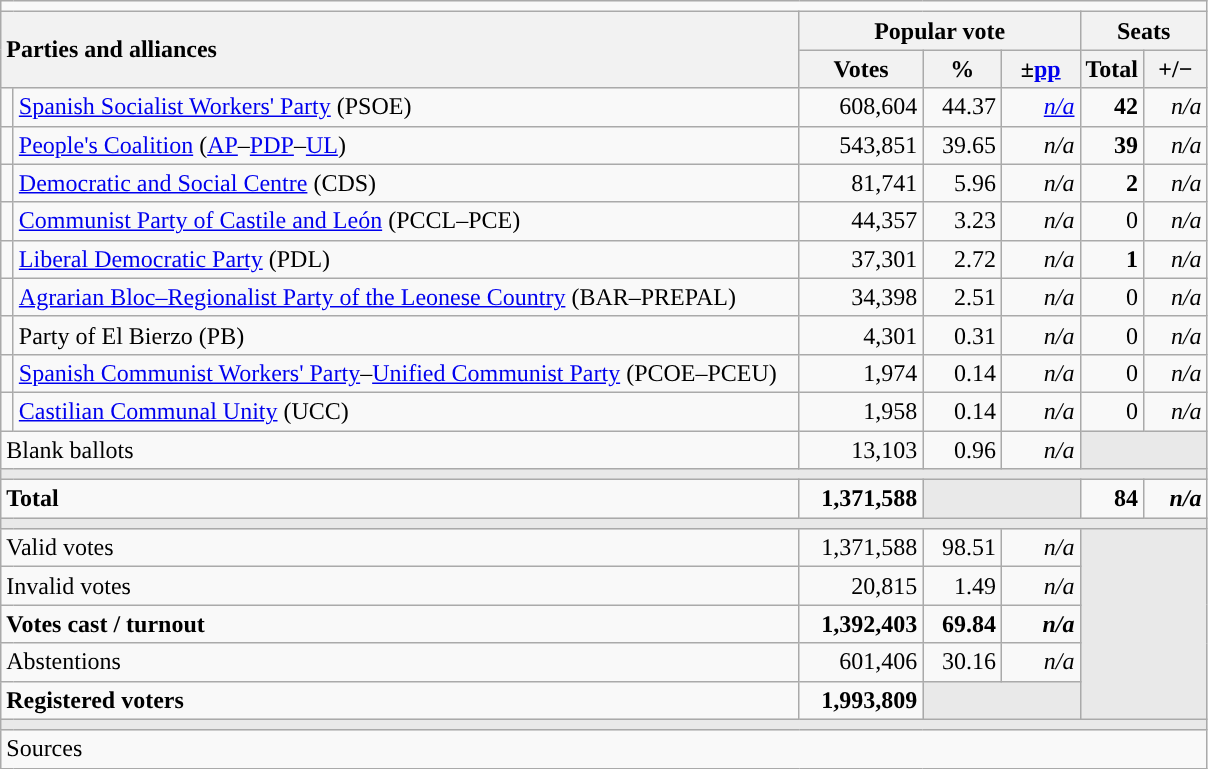<table class="wikitable" style="text-align:right;">
<tr>
<td colspan="7"></td>
</tr>
<tr>
<th style="text-align:left;" rowspan="2" colspan="2" width="525">Parties and alliances</th>
<th colspan="3">Popular vote</th>
<th colspan="2">Seats</th>
</tr>
<tr>
<th width="75">Votes</th>
<th width="45">%</th>
<th width="45">±<a href='#'>pp</a></th>
<th width="35">Total</th>
<th width="35">+/−</th>
</tr>
<tr>
<td width="1" style="color:inherit;background:"></td>
<td align="left"><a href='#'>Spanish Socialist Workers' Party</a> (PSOE)</td>
<td>608,604</td>
<td>44.37</td>
<td><em><a href='#'>n/a</a></em></td>
<td><strong>42</strong></td>
<td><em>n/a</em></td>
</tr>
<tr>
<td style="color:inherit;background:"></td>
<td align="left"><a href='#'>People's Coalition</a> (<a href='#'>AP</a>–<a href='#'>PDP</a>–<a href='#'>UL</a>)</td>
<td>543,851</td>
<td>39.65</td>
<td><em>n/a</em></td>
<td><strong>39</strong></td>
<td><em>n/a</em></td>
</tr>
<tr>
<td style="color:inherit;background:"></td>
<td align="left"><a href='#'>Democratic and Social Centre</a> (CDS)</td>
<td>81,741</td>
<td>5.96</td>
<td><em>n/a</em></td>
<td><strong>2</strong></td>
<td><em>n/a</em></td>
</tr>
<tr>
<td style="color:inherit;background:"></td>
<td align="left"><a href='#'>Communist Party of Castile and León</a> (PCCL–PCE)</td>
<td>44,357</td>
<td>3.23</td>
<td><em>n/a</em></td>
<td>0</td>
<td><em>n/a</em></td>
</tr>
<tr>
<td style="color:inherit;background:"></td>
<td align="left"><a href='#'>Liberal Democratic Party</a> (PDL)</td>
<td>37,301</td>
<td>2.72</td>
<td><em>n/a</em></td>
<td><strong>1</strong></td>
<td><em>n/a</em></td>
</tr>
<tr>
<td style="color:inherit;background:"></td>
<td align="left"><a href='#'>Agrarian Bloc–Regionalist Party of the Leonese Country</a> (BAR–PREPAL)</td>
<td>34,398</td>
<td>2.51</td>
<td><em>n/a</em></td>
<td>0</td>
<td><em>n/a</em></td>
</tr>
<tr>
<td style="color:inherit;background:"></td>
<td align="left">Party of El Bierzo (PB)</td>
<td>4,301</td>
<td>0.31</td>
<td><em>n/a</em></td>
<td>0</td>
<td><em>n/a</em></td>
</tr>
<tr>
<td style="color:inherit;background:"></td>
<td align="left"><a href='#'>Spanish Communist Workers' Party</a>–<a href='#'>Unified Communist Party</a> (PCOE–PCEU)</td>
<td>1,974</td>
<td>0.14</td>
<td><em>n/a</em></td>
<td>0</td>
<td><em>n/a</em></td>
</tr>
<tr>
<td style="color:inherit;background:"></td>
<td align="left"><a href='#'>Castilian Communal Unity</a> (UCC)</td>
<td>1,958</td>
<td>0.14</td>
<td><em>n/a</em></td>
<td>0</td>
<td><em>n/a</em></td>
</tr>
<tr>
<td align="left" colspan="2">Blank ballots</td>
<td>13,103</td>
<td>0.96</td>
<td><em>n/a</em></td>
<td bgcolor="#E9E9E9" colspan="2"></td>
</tr>
<tr>
<td colspan="7" bgcolor="#E9E9E9"></td>
</tr>
<tr style="font-weight:bold;">
<td align="left" colspan="2">Total</td>
<td>1,371,588</td>
<td bgcolor="#E9E9E9" colspan="2"></td>
<td>84</td>
<td><em>n/a</em></td>
</tr>
<tr>
<td colspan="7" bgcolor="#E9E9E9"></td>
</tr>
<tr>
<td align="left" colspan="2">Valid votes</td>
<td>1,371,588</td>
<td>98.51</td>
<td><em>n/a</em></td>
<td bgcolor="#E9E9E9" colspan="2" rowspan="5"></td>
</tr>
<tr>
<td align="left" colspan="2">Invalid votes</td>
<td>20,815</td>
<td>1.49</td>
<td><em>n/a</em></td>
</tr>
<tr style="font-weight:bold;">
<td align="left" colspan="2">Votes cast / turnout</td>
<td>1,392,403</td>
<td>69.84</td>
<td><em>n/a</em></td>
</tr>
<tr>
<td align="left" colspan="2">Abstentions</td>
<td>601,406</td>
<td>30.16</td>
<td><em>n/a</em></td>
</tr>
<tr style="font-weight:bold;">
<td align="left" colspan="2">Registered voters</td>
<td>1,993,809</td>
<td bgcolor="#E9E9E9" colspan="2"></td>
</tr>
<tr>
<td colspan="7" bgcolor="#E9E9E9"></td>
</tr>
<tr>
<td align="left" colspan="7">Sources</td>
</tr>
</table>
